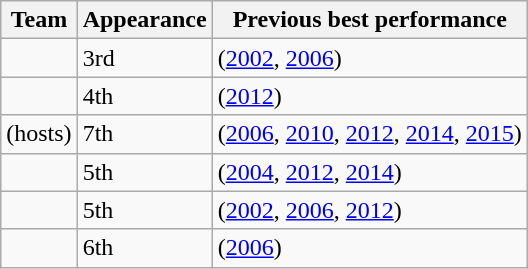<table class="wikitable sortable" style="text-align: left;">
<tr>
<th>Team</th>
<th data-sort-type="number">Appearance</th>
<th>Previous best performance</th>
</tr>
<tr>
<td></td>
<td>3rd</td>
<td> (<a href='#'>2002</a>, <a href='#'>2006</a>)</td>
</tr>
<tr>
<td></td>
<td>4th</td>
<td> (<a href='#'>2012</a>)</td>
</tr>
<tr>
<td> (hosts)</td>
<td>7th</td>
<td> (<a href='#'>2006</a>, <a href='#'>2010</a>, <a href='#'>2012</a>, <a href='#'>2014</a>, <a href='#'>2015</a>)</td>
</tr>
<tr>
<td></td>
<td>5th</td>
<td> (<a href='#'>2004</a>, <a href='#'>2012</a>, <a href='#'>2014</a>)</td>
</tr>
<tr>
<td></td>
<td>5th</td>
<td> (<a href='#'>2002</a>, <a href='#'>2006</a>, <a href='#'>2012</a>)</td>
</tr>
<tr>
<td></td>
<td>6th</td>
<td> (<a href='#'>2006</a>)</td>
</tr>
</table>
